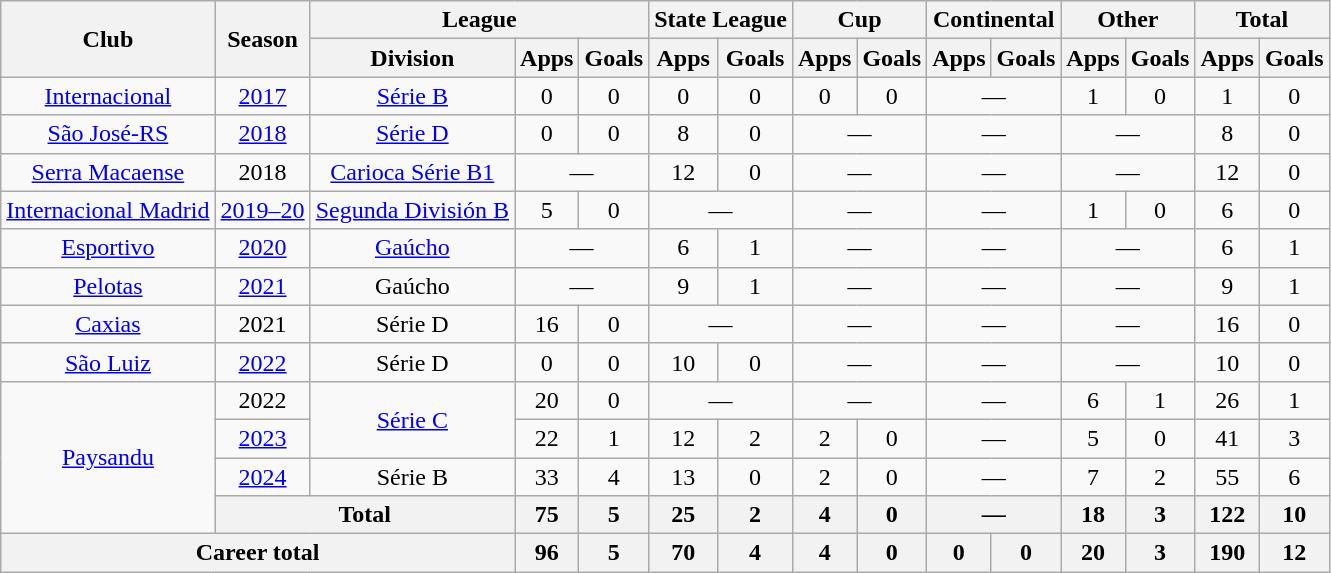<table class="wikitable" style="text-align: center">
<tr>
<th rowspan="2">Club</th>
<th rowspan="2">Season</th>
<th colspan="3">League</th>
<th colspan="2">State League</th>
<th colspan="2">Cup</th>
<th colspan="2">Continental</th>
<th colspan="2">Other</th>
<th colspan="2">Total</th>
</tr>
<tr>
<th>Division</th>
<th>Apps</th>
<th>Goals</th>
<th>Apps</th>
<th>Goals</th>
<th>Apps</th>
<th>Goals</th>
<th>Apps</th>
<th>Goals</th>
<th>Apps</th>
<th>Goals</th>
<th>Apps</th>
<th>Goals</th>
</tr>
<tr>
<td><a href='#'>Internacional</a></td>
<td><a href='#'>2017</a></td>
<td><a href='#'>Série B</a></td>
<td>0</td>
<td>0</td>
<td>0</td>
<td>0</td>
<td>0</td>
<td>0</td>
<td colspan="2">—</td>
<td>1</td>
<td>0</td>
<td>1</td>
<td>0</td>
</tr>
<tr>
<td><a href='#'>São José-RS</a></td>
<td><a href='#'>2018</a></td>
<td><a href='#'>Série D</a></td>
<td>0</td>
<td>0</td>
<td>8</td>
<td>0</td>
<td colspan="2">—</td>
<td colspan="2">—</td>
<td colspan="2">—</td>
<td>8</td>
<td>0</td>
</tr>
<tr>
<td><a href='#'>Serra Macaense</a></td>
<td>2018</td>
<td><a href='#'>Carioca Série B1</a></td>
<td colspan="2">—</td>
<td>12</td>
<td>0</td>
<td colspan="2">—</td>
<td colspan="2">—</td>
<td colspan="2">—</td>
<td>12</td>
<td>0</td>
</tr>
<tr>
<td><a href='#'>Internacional Madrid</a></td>
<td><a href='#'>2019–20</a></td>
<td><a href='#'>Segunda División B</a></td>
<td>5</td>
<td>0</td>
<td colspan="2">—</td>
<td colspan="2">—</td>
<td colspan="2">—</td>
<td>1</td>
<td>0</td>
<td>6</td>
<td>0</td>
</tr>
<tr>
<td><a href='#'>Esportivo</a></td>
<td><a href='#'>2020</a></td>
<td><a href='#'>Gaúcho</a></td>
<td colspan="2">—</td>
<td>6</td>
<td>1</td>
<td colspan="2">—</td>
<td colspan="2">—</td>
<td colspan="2">—</td>
<td>6</td>
<td>1</td>
</tr>
<tr>
<td><a href='#'>Pelotas</a></td>
<td><a href='#'>2021</a></td>
<td>Gaúcho</td>
<td colspan="2">—</td>
<td>9</td>
<td>1</td>
<td colspan="2">—</td>
<td colspan="2">—</td>
<td colspan="2">—</td>
<td>9</td>
<td>1</td>
</tr>
<tr>
<td><a href='#'>Caxias</a></td>
<td>2021</td>
<td>Série D</td>
<td>16</td>
<td>0</td>
<td colspan="2">—</td>
<td colspan="2">—</td>
<td colspan="2">—</td>
<td colspan="2">—</td>
<td>16</td>
<td>0</td>
</tr>
<tr>
<td><a href='#'>São Luiz</a></td>
<td><a href='#'>2022</a></td>
<td>Série D</td>
<td>0</td>
<td>0</td>
<td>10</td>
<td>0</td>
<td colspan="2">—</td>
<td colspan="2">—</td>
<td colspan="2">—</td>
<td>10</td>
<td>0</td>
</tr>
<tr>
<td rowspan="4"><a href='#'>Paysandu</a></td>
<td>2022</td>
<td rowspan="2"><a href='#'>Série C</a></td>
<td>20</td>
<td>0</td>
<td colspan="2">—</td>
<td colspan="2">—</td>
<td colspan="2">—</td>
<td>6</td>
<td>1</td>
<td>26</td>
<td>1</td>
</tr>
<tr>
<td><a href='#'>2023</a></td>
<td>22</td>
<td>1</td>
<td>12</td>
<td>2</td>
<td>2</td>
<td>0</td>
<td colspan="2">—</td>
<td>5</td>
<td>0</td>
<td>41</td>
<td>3</td>
</tr>
<tr>
<td><a href='#'>2024</a></td>
<td>Série B</td>
<td>33</td>
<td>4</td>
<td>13</td>
<td>0</td>
<td>2</td>
<td>0</td>
<td colspan="2">—</td>
<td>7</td>
<td>2</td>
<td>55</td>
<td>6</td>
</tr>
<tr>
<th colspan="2">Total</th>
<th>75</th>
<th>5</th>
<th>25</th>
<th>2</th>
<th>4</th>
<th>0</th>
<th colspan="2">—</th>
<th>18</th>
<th>3</th>
<th>122</th>
<th>10</th>
</tr>
<tr>
<th colspan="3"><strong>Career total</strong></th>
<th>96</th>
<th>5</th>
<th>70</th>
<th>4</th>
<th>4</th>
<th>0</th>
<th>0</th>
<th>0</th>
<th>20</th>
<th>3</th>
<th>190</th>
<th>12</th>
</tr>
</table>
